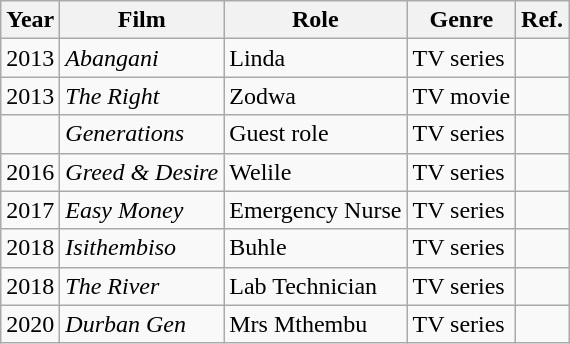<table class="wikitable">
<tr>
<th>Year</th>
<th>Film</th>
<th>Role</th>
<th>Genre</th>
<th>Ref.</th>
</tr>
<tr>
<td>2013</td>
<td><em>Abangani</em></td>
<td>Linda</td>
<td>TV series</td>
<td></td>
</tr>
<tr>
<td>2013</td>
<td><em>The Right</em></td>
<td>Zodwa</td>
<td>TV movie</td>
<td></td>
</tr>
<tr>
<td></td>
<td><em>Generations</em></td>
<td>Guest role</td>
<td>TV series</td>
<td></td>
</tr>
<tr>
<td>2016</td>
<td><em>Greed & Desire</em></td>
<td>Welile</td>
<td>TV series</td>
<td></td>
</tr>
<tr>
<td>2017</td>
<td><em>Easy Money</em></td>
<td>Emergency Nurse</td>
<td>TV series</td>
<td></td>
</tr>
<tr>
<td>2018</td>
<td><em>Isithembiso</em></td>
<td>Buhle</td>
<td>TV series</td>
<td></td>
</tr>
<tr>
<td>2018</td>
<td><em>The River</em></td>
<td>Lab Technician</td>
<td>TV series</td>
<td></td>
</tr>
<tr>
<td>2020</td>
<td><em>Durban Gen</em></td>
<td>Mrs Mthembu</td>
<td>TV series</td>
<td></td>
</tr>
</table>
